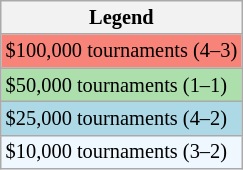<table class=wikitable style=font-size:85%>
<tr>
<th>Legend</th>
</tr>
<tr style=background:#f88379>
<td>$100,000 tournaments (4–3)</td>
</tr>
<tr style="background:#addfad">
<td>$50,000 tournaments (1–1)</td>
</tr>
<tr style="background:lightblue">
<td>$25,000 tournaments (4–2)</td>
</tr>
<tr style="background:#f0f8ff">
<td>$10,000 tournaments (3–2)</td>
</tr>
</table>
